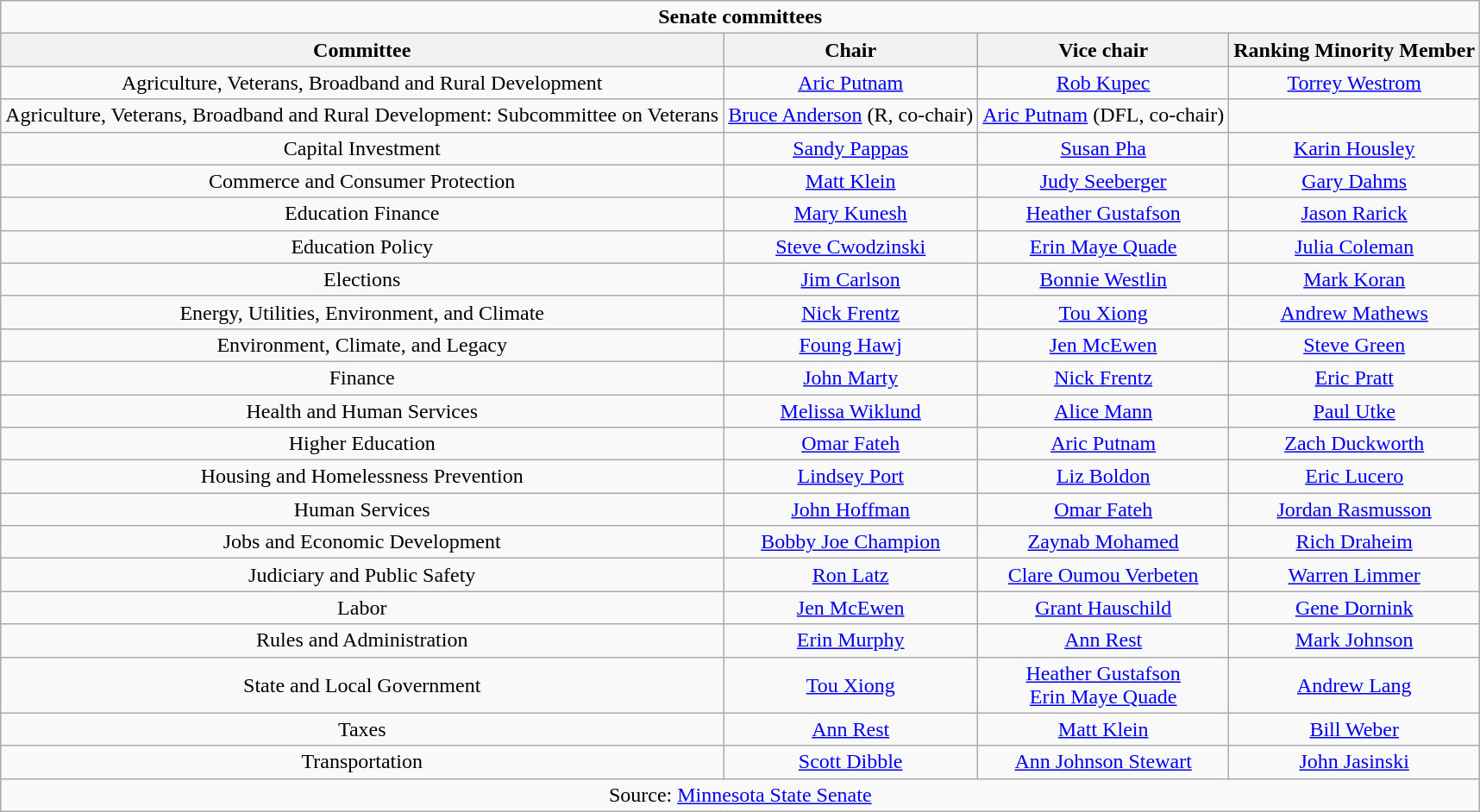<table class="wikitable" width="auto" style="text-align: center">
<tr>
<td colspan="4" style="text-align:center "><strong>Senate committees</strong></td>
</tr>
<tr>
<th>Committee</th>
<th>Chair</th>
<th>Vice chair</th>
<th>Ranking Minority Member</th>
</tr>
<tr>
<td>Agriculture, Veterans, Broadband and Rural Development</td>
<td><a href='#'>Aric Putnam</a></td>
<td><a href='#'>Rob Kupec</a></td>
<td><a href='#'>Torrey Westrom</a></td>
</tr>
<tr>
<td>Agriculture, Veterans, Broadband and Rural Development: Subcommittee on Veterans</td>
<td><a href='#'>Bruce Anderson</a> (R, co-chair)</td>
<td><a href='#'>Aric Putnam</a> (DFL, co-chair)</td>
<td></td>
</tr>
<tr>
<td>Capital Investment</td>
<td><a href='#'>Sandy Pappas</a></td>
<td><a href='#'>Susan Pha</a></td>
<td><a href='#'>Karin Housley</a></td>
</tr>
<tr>
<td>Commerce and Consumer Protection</td>
<td><a href='#'>Matt Klein</a></td>
<td><a href='#'>Judy Seeberger</a></td>
<td><a href='#'>Gary Dahms</a></td>
</tr>
<tr>
<td>Education Finance</td>
<td><a href='#'>Mary Kunesh</a></td>
<td><a href='#'>Heather Gustafson</a></td>
<td><a href='#'>Jason Rarick</a></td>
</tr>
<tr>
<td>Education Policy</td>
<td><a href='#'>Steve Cwodzinski</a></td>
<td><a href='#'>Erin Maye Quade</a></td>
<td><a href='#'>Julia Coleman</a></td>
</tr>
<tr>
<td>Elections</td>
<td><a href='#'>Jim Carlson</a></td>
<td><a href='#'>Bonnie Westlin</a></td>
<td><a href='#'>Mark Koran</a></td>
</tr>
<tr>
<td>Energy, Utilities, Environment, and Climate</td>
<td><a href='#'>Nick Frentz</a></td>
<td><a href='#'>Tou Xiong</a></td>
<td><a href='#'>Andrew Mathews</a></td>
</tr>
<tr>
<td>Environment, Climate, and Legacy</td>
<td><a href='#'>Foung Hawj</a></td>
<td><a href='#'>Jen McEwen</a></td>
<td><a href='#'>Steve Green</a> </td>
</tr>
<tr>
<td>Finance</td>
<td><a href='#'>John Marty</a></td>
<td><a href='#'>Nick Frentz</a></td>
<td><a href='#'>Eric Pratt</a></td>
</tr>
<tr>
<td>Health and Human Services</td>
<td><a href='#'>Melissa Wiklund</a></td>
<td><a href='#'>Alice Mann</a></td>
<td><a href='#'>Paul Utke</a></td>
</tr>
<tr>
<td>Higher Education</td>
<td><a href='#'>Omar Fateh</a></td>
<td><a href='#'>Aric Putnam</a></td>
<td><a href='#'>Zach Duckworth</a></td>
</tr>
<tr>
<td>Housing and Homelessness Prevention</td>
<td><a href='#'>Lindsey Port</a></td>
<td><a href='#'>Liz Boldon</a></td>
<td><a href='#'>Eric Lucero</a></td>
</tr>
<tr>
<td>Human Services</td>
<td><a href='#'>John Hoffman</a></td>
<td><a href='#'>Omar Fateh</a></td>
<td><a href='#'>Jordan Rasmusson</a></td>
</tr>
<tr>
<td>Jobs and Economic Development</td>
<td><a href='#'>Bobby Joe Champion</a></td>
<td><a href='#'>Zaynab Mohamed</a></td>
<td><a href='#'>Rich Draheim</a></td>
</tr>
<tr>
<td>Judiciary and Public Safety</td>
<td><a href='#'>Ron Latz</a></td>
<td><a href='#'>Clare Oumou Verbeten</a></td>
<td><a href='#'>Warren Limmer</a></td>
</tr>
<tr>
<td>Labor</td>
<td><a href='#'>Jen McEwen</a></td>
<td><a href='#'>Grant Hauschild</a></td>
<td><a href='#'>Gene Dornink</a></td>
</tr>
<tr>
<td>Rules and Administration</td>
<td><a href='#'>Erin Murphy</a></td>
<td><a href='#'>Ann Rest</a></td>
<td><a href='#'>Mark Johnson</a></td>
</tr>
<tr>
<td>State and Local Government</td>
<td><a href='#'>Tou Xiong</a></td>
<td><a href='#'>Heather Gustafson</a><br><a href='#'>Erin Maye Quade</a></td>
<td><a href='#'>Andrew Lang</a></td>
</tr>
<tr>
<td>Taxes</td>
<td><a href='#'>Ann Rest</a></td>
<td><a href='#'>Matt Klein</a></td>
<td><a href='#'>Bill Weber</a></td>
</tr>
<tr>
<td>Transportation</td>
<td><a href='#'>Scott Dibble</a></td>
<td><a href='#'>Ann Johnson Stewart</a></td>
<td><a href='#'>John Jasinski</a></td>
</tr>
<tr>
<td colspan="4" style="text-align-center">Source: <a href='#'>Minnesota State Senate</a></td>
</tr>
</table>
